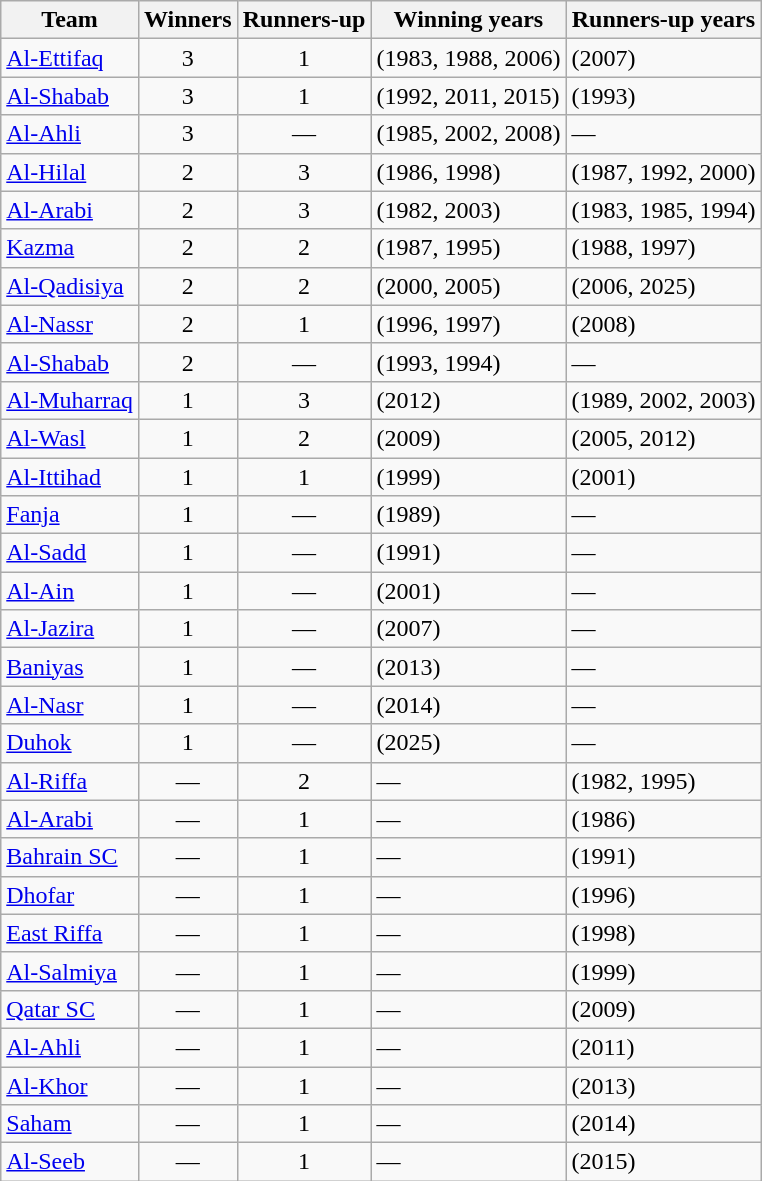<table class="wikitable sortable">
<tr |->
<th>Team</th>
<th>Winners</th>
<th>Runners-up</th>
<th>Winning years</th>
<th>Runners-up years</th>
</tr>
<tr>
<td> <a href='#'>Al-Ettifaq</a></td>
<td align=center>3</td>
<td align=center>1</td>
<td>(1983, 1988, 2006)</td>
<td>(2007)</td>
</tr>
<tr>
<td> <a href='#'>Al-Shabab</a></td>
<td align=center>3</td>
<td align=center>1</td>
<td>(1992, 2011, 2015)</td>
<td>(1993)</td>
</tr>
<tr>
<td> <a href='#'>Al-Ahli</a></td>
<td align=center>3</td>
<td align=center>—</td>
<td>(1985, 2002, 2008)</td>
<td>—</td>
</tr>
<tr>
<td> <a href='#'>Al-Hilal</a></td>
<td align=center>2</td>
<td align=center>3</td>
<td>(1986, 1998)</td>
<td>(1987, 1992, 2000)</td>
</tr>
<tr>
<td> <a href='#'>Al-Arabi</a></td>
<td align=center>2</td>
<td align=center>3</td>
<td>(1982, 2003)</td>
<td>(1983, 1985, 1994)</td>
</tr>
<tr>
<td> <a href='#'>Kazma</a></td>
<td align=center>2</td>
<td align=center>2</td>
<td>(1987, 1995)</td>
<td>(1988, 1997)</td>
</tr>
<tr>
<td> <a href='#'>Al-Qadisiya</a></td>
<td align=center>2</td>
<td align=center>2</td>
<td>(2000, 2005)</td>
<td>(2006, 2025)</td>
</tr>
<tr>
<td> <a href='#'>Al-Nassr</a></td>
<td align=center>2</td>
<td align=center>1</td>
<td>(1996, 1997)</td>
<td>(2008)</td>
</tr>
<tr>
<td> <a href='#'>Al-Shabab</a></td>
<td align=center>2</td>
<td align=center>—</td>
<td>(1993, 1994)</td>
<td>—</td>
</tr>
<tr>
<td> <a href='#'>Al-Muharraq</a></td>
<td align=center>1</td>
<td align=center>3</td>
<td>(2012)</td>
<td>(1989, 2002, 2003)</td>
</tr>
<tr>
<td> <a href='#'>Al-Wasl</a></td>
<td align=center>1</td>
<td align=center>2</td>
<td>(2009)</td>
<td>(2005, 2012)</td>
</tr>
<tr>
<td> <a href='#'>Al-Ittihad</a></td>
<td align=center>1</td>
<td align=center>1</td>
<td>(1999)</td>
<td>(2001)</td>
</tr>
<tr>
<td> <a href='#'>Fanja</a></td>
<td align=center>1</td>
<td align=center>—</td>
<td>(1989)</td>
<td>—</td>
</tr>
<tr>
<td> <a href='#'>Al-Sadd</a></td>
<td align=center>1</td>
<td align=center>—</td>
<td>(1991)</td>
<td>—</td>
</tr>
<tr>
<td> <a href='#'>Al-Ain</a></td>
<td align=center>1</td>
<td align=center>—</td>
<td>(2001)</td>
<td>—</td>
</tr>
<tr>
<td> <a href='#'>Al-Jazira</a></td>
<td align=center>1</td>
<td align=center>—</td>
<td>(2007)</td>
<td>—</td>
</tr>
<tr>
<td> <a href='#'>Baniyas</a></td>
<td align=center>1</td>
<td align=center>—</td>
<td>(2013)</td>
<td>—</td>
</tr>
<tr>
<td> <a href='#'>Al-Nasr</a></td>
<td align=center>1</td>
<td align=center>—</td>
<td>(2014)</td>
<td>—</td>
</tr>
<tr>
<td> <a href='#'>Duhok</a></td>
<td align=center>1</td>
<td align=center>—</td>
<td>(2025)</td>
<td>—</td>
</tr>
<tr>
<td> <a href='#'>Al-Riffa</a></td>
<td align=center>—</td>
<td align=center>2</td>
<td>—</td>
<td>(1982, 1995)</td>
</tr>
<tr>
<td> <a href='#'>Al-Arabi</a></td>
<td align=center>—</td>
<td align=center>1</td>
<td>—</td>
<td>(1986)</td>
</tr>
<tr>
<td> <a href='#'>Bahrain SC</a></td>
<td align=center>—</td>
<td align=center>1</td>
<td>—</td>
<td>(1991)</td>
</tr>
<tr>
<td> <a href='#'>Dhofar</a></td>
<td align=center>—</td>
<td align=center>1</td>
<td>—</td>
<td>(1996)</td>
</tr>
<tr>
<td> <a href='#'>East Riffa</a></td>
<td align=center>—</td>
<td align=center>1</td>
<td>—</td>
<td>(1998)</td>
</tr>
<tr>
<td> <a href='#'>Al-Salmiya</a></td>
<td align=center>—</td>
<td align=center>1</td>
<td>—</td>
<td>(1999)</td>
</tr>
<tr>
<td> <a href='#'>Qatar SC</a></td>
<td align=center>—</td>
<td align=center>1</td>
<td>—</td>
<td>(2009)</td>
</tr>
<tr>
<td> <a href='#'>Al-Ahli</a></td>
<td align=center>—</td>
<td align=center>1</td>
<td>—</td>
<td>(2011)</td>
</tr>
<tr>
<td> <a href='#'>Al-Khor</a></td>
<td align=center>—</td>
<td align=center>1</td>
<td>—</td>
<td>(2013)</td>
</tr>
<tr>
<td> <a href='#'>Saham</a></td>
<td align=center>—</td>
<td align=center>1</td>
<td>—</td>
<td>(2014)</td>
</tr>
<tr>
<td> <a href='#'>Al-Seeb</a></td>
<td align=center>—</td>
<td align=center>1</td>
<td>—</td>
<td>(2015)</td>
</tr>
</table>
